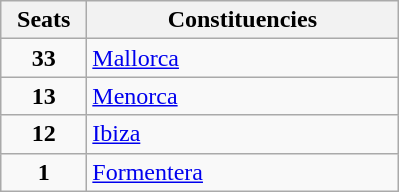<table class="wikitable" style="text-align:left;">
<tr>
<th width="50">Seats</th>
<th width="200">Constituencies</th>
</tr>
<tr>
<td align="center"><strong>33</strong></td>
<td><a href='#'>Mallorca</a></td>
</tr>
<tr>
<td align="center"><strong>13</strong></td>
<td><a href='#'>Menorca</a></td>
</tr>
<tr>
<td align="center"><strong>12</strong></td>
<td><a href='#'>Ibiza</a></td>
</tr>
<tr>
<td align="center"><strong>1</strong></td>
<td><a href='#'>Formentera</a></td>
</tr>
</table>
